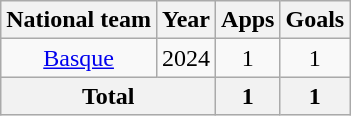<table class=wikitable style=text-align:center>
<tr>
<th>National team</th>
<th>Year</th>
<th>Apps</th>
<th>Goals</th>
</tr>
<tr>
<td><a href='#'>Basque</a></td>
<td>2024</td>
<td>1</td>
<td>1</td>
</tr>
<tr>
<th colspan="2">Total</th>
<th>1</th>
<th>1</th>
</tr>
</table>
